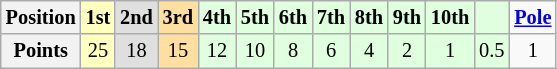<table class="wikitable" style="font-size:85%; text-align:center;">
<tr>
<th>Position</th>
<td style="background:#ffffbf;"><strong>1st</strong></td>
<td style="background:#dfdfdf;"><strong>2nd</strong></td>
<td style="background:#ffdf9f;"><strong>3rd</strong></td>
<td style="background:#dfffdf;"><strong>4th</strong></td>
<td style="background:#dfffdf;"><strong>5th</strong></td>
<td style="background:#dfffdf;"><strong>6th</strong></td>
<td style="background:#dfffdf;"><strong>7th</strong></td>
<td style="background:#dfffdf;"><strong>8th</strong></td>
<td style="background:#dfffdf;"><strong>9th</strong></td>
<td style="background:#dfffdf;"><strong>10th</strong></td>
<td style="background:#dfffdf;"><strong></strong></td>
<td><strong><a href='#'>Pole</a></strong></td>
</tr>
<tr>
<th>Points</th>
<td style="background:#ffffbf;">25</td>
<td style="background:#dfdfdf;">18</td>
<td style="background:#ffdf9f;">15</td>
<td style="background:#dfffdf;">12</td>
<td style="background:#dfffdf;">10</td>
<td style="background:#dfffdf;">8</td>
<td style="background:#dfffdf;">6</td>
<td style="background:#dfffdf;">4</td>
<td style="background:#dfffdf;">2</td>
<td style="background:#dfffdf;">1</td>
<td style="background:#dfffdf;">0.5</td>
<td>1</td>
</tr>
</table>
